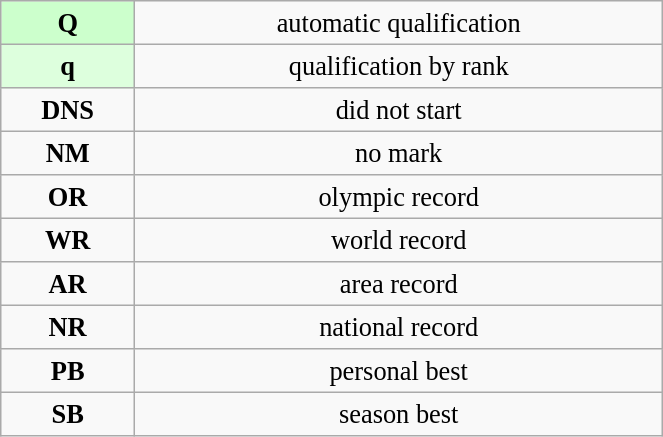<table class="wikitable" style=" text-align:center; font-size:110%;" width="35%">
<tr>
<td bgcolor="ccffcc"><strong>Q</strong></td>
<td>automatic qualification</td>
</tr>
<tr>
<td bgcolor="ddffdd"><strong>q</strong></td>
<td>qualification by rank</td>
</tr>
<tr>
<td><strong>DNS</strong></td>
<td>did not start</td>
</tr>
<tr>
<td><strong>NM</strong></td>
<td>no mark</td>
</tr>
<tr>
<td><strong>OR</strong></td>
<td>olympic record</td>
</tr>
<tr>
<td><strong>WR</strong></td>
<td>world record</td>
</tr>
<tr>
<td><strong>AR</strong></td>
<td>area record</td>
</tr>
<tr>
<td><strong>NR</strong></td>
<td>national record</td>
</tr>
<tr>
<td><strong>PB</strong></td>
<td>personal best</td>
</tr>
<tr>
<td><strong>SB</strong></td>
<td>season best</td>
</tr>
</table>
